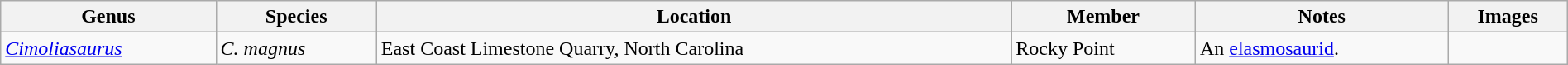<table class="wikitable" width="100%" align="center">
<tr>
<th>Genus</th>
<th>Species</th>
<th>Location</th>
<th>Member</th>
<th>Notes</th>
<th>Images</th>
</tr>
<tr>
<td><em><a href='#'>Cimoliasaurus</a></em></td>
<td><em>C. magnus</em></td>
<td>East Coast Limestone Quarry, North Carolina</td>
<td>Rocky Point</td>
<td>An <a href='#'>elasmosaurid</a>.</td>
<td></td>
</tr>
</table>
